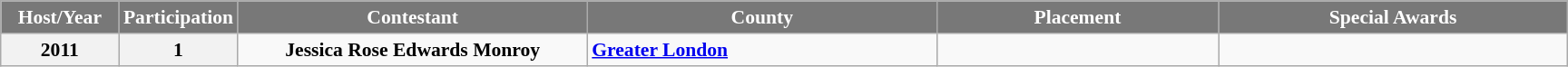<table class="wikitable sortable" style="font-size: 90%; text-align:center">
<tr>
<th width="80" style="background-color:#787878;color:#FFFFFF;">Host/Year</th>
<th width="80" style="background-color:#787878;color:#FFFFFF;">Participation</th>
<th width="250" style="background-color:#787878;color:#FFFFFF;">Contestant</th>
<th width="250" style="background-color:#787878;color:#FFFFFF;">County</th>
<th width="200" style="background-color:#787878;color:#FFFFFF;">Placement</th>
<th width="250" style="background-color:#787878;color:#FFFFFF;">Special Awards</th>
</tr>
<tr>
<th>2011</th>
<th>1</th>
<td><strong>Jessica Rose Edwards Monroy</strong></td>
<td align="left"> <strong><a href='#'>Greater London</a></strong></td>
<td></td>
<td></td>
</tr>
</table>
